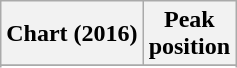<table class="wikitable sortable plainrowheaders" style="text-align:center">
<tr>
<th scope="col">Chart (2016)</th>
<th scope="col">Peak<br> position</th>
</tr>
<tr>
</tr>
<tr>
</tr>
<tr>
</tr>
</table>
